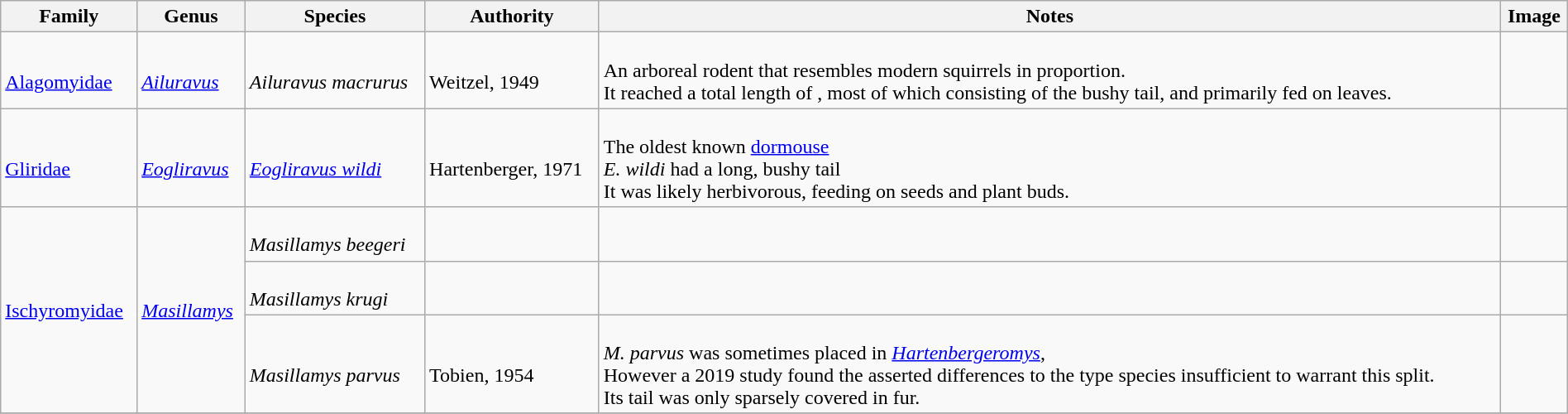<table class="wikitable" align="center" width="100%">
<tr>
<th>Family</th>
<th>Genus</th>
<th>Species</th>
<th>Authority</th>
<th>Notes</th>
<th>Image</th>
</tr>
<tr>
<td><br><a href='#'>Alagomyidae</a></td>
<td><br><em><a href='#'>Ailuravus</a></em></td>
<td><br><em>Ailuravus macrurus</em></td>
<td><br>Weitzel, 1949</td>
<td><br>An arboreal rodent that resembles modern squirrels in proportion.<br> It reached a total length of , most of which consisting of the bushy tail, and primarily fed on leaves.</td>
<td><br></td>
</tr>
<tr>
<td><br><a href='#'>Gliridae</a></td>
<td><br><em><a href='#'>Eogliravus</a></em></td>
<td><br><em><a href='#'>Eogliravus wildi</a></em></td>
<td><br>Hartenberger, 1971</td>
<td><br>The oldest known <a href='#'>dormouse</a><br> <em>E. wildi</em> had a long, bushy tail<br> It was likely herbivorous, feeding on seeds and plant buds.</td>
<td></td>
</tr>
<tr>
<td rowspan=3><a href='#'>Ischyromyidae</a></td>
<td rowspan=3><em><a href='#'>Masillamys</a></em></td>
<td><br><em>Masillamys beegeri</em></td>
<td></td>
<td></td>
<td></td>
</tr>
<tr>
<td><br><em>Masillamys krugi</em></td>
<td></td>
<td></td>
<td></td>
</tr>
<tr>
<td><br><em>Masillamys parvus</em></td>
<td><br>Tobien, 1954</td>
<td><br><em>M. parvus</em> was sometimes placed in <em><a href='#'>Hartenbergeromys</a></em>,<br> However a 2019 study found the asserted differences to the type species insufficient to warrant this split.<br> Its tail was only sparsely covered in fur.</td>
<td><br></td>
</tr>
<tr>
</tr>
</table>
